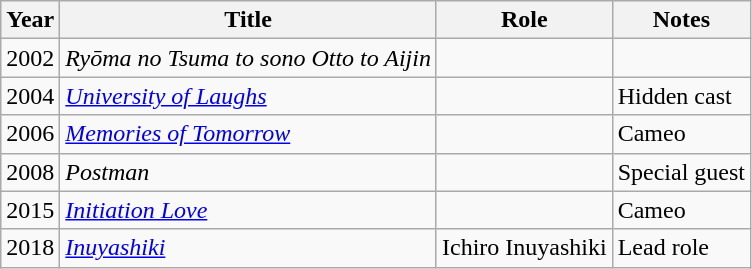<table class="wikitable">
<tr>
<th>Year</th>
<th>Title</th>
<th>Role</th>
<th>Notes</th>
</tr>
<tr>
<td>2002</td>
<td><em>Ryōma no Tsuma to sono Otto to Aijin</em></td>
<td></td>
<td></td>
</tr>
<tr>
<td>2004</td>
<td><em><a href='#'>University of Laughs</a></em></td>
<td></td>
<td>Hidden cast</td>
</tr>
<tr>
<td>2006</td>
<td><em><a href='#'>Memories of Tomorrow</a></em></td>
<td></td>
<td>Cameo</td>
</tr>
<tr>
<td>2008</td>
<td><em>Postman</em></td>
<td></td>
<td>Special guest</td>
</tr>
<tr>
<td>2015</td>
<td><em><a href='#'>Initiation Love</a></em></td>
<td></td>
<td>Cameo</td>
</tr>
<tr>
<td>2018</td>
<td><em><a href='#'>Inuyashiki</a></em></td>
<td>Ichiro Inuyashiki</td>
<td>Lead role</td>
</tr>
</table>
